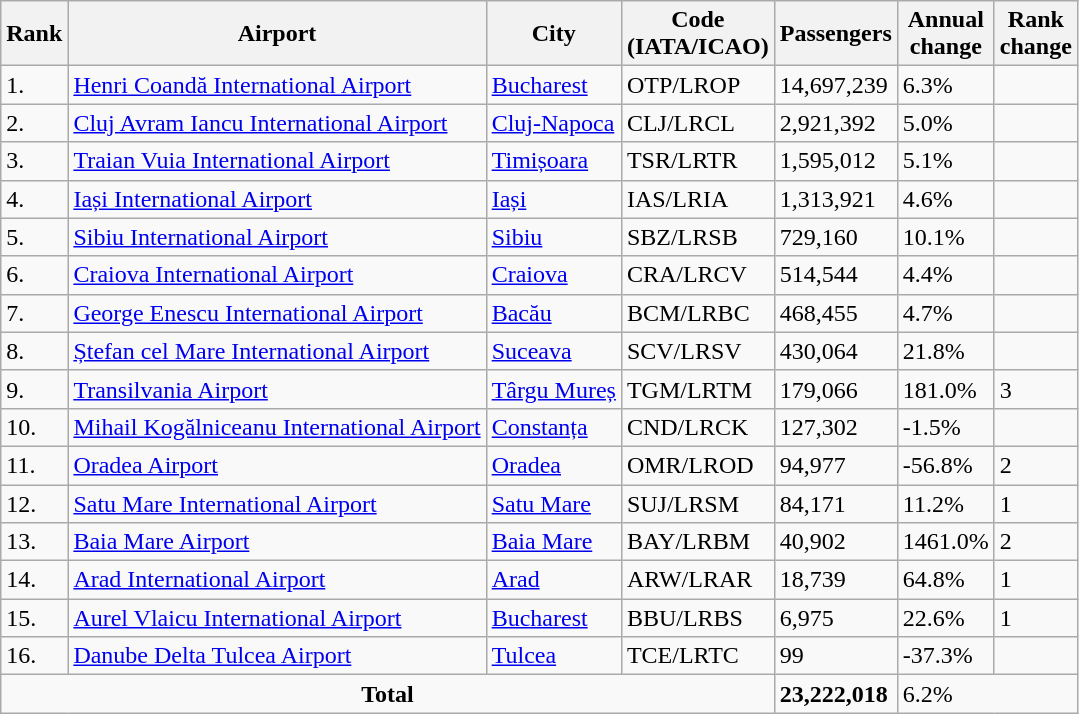<table class="wikitable sortable">
<tr>
<th>Rank</th>
<th>Airport</th>
<th>City</th>
<th>Code<br>(IATA/ICAO)</th>
<th>Passengers</th>
<th>Annual<br>change</th>
<th>Rank<br>change</th>
</tr>
<tr>
<td>1.</td>
<td><a href='#'>Henri Coandă International Airport</a></td>
<td><a href='#'>Bucharest</a></td>
<td>OTP/LROP</td>
<td>14,697,239</td>
<td data-sort-value=6.3> 6.3%</td>
<td></td>
</tr>
<tr>
<td>2.</td>
<td><a href='#'>Cluj Avram Iancu International Airport</a></td>
<td><a href='#'>Cluj-Napoca</a></td>
<td>CLJ/LRCL</td>
<td>2,921,392</td>
<td data-sort-value=5.0> 5.0%</td>
<td></td>
</tr>
<tr>
<td>3.</td>
<td><a href='#'>Traian Vuia International Airport</a></td>
<td><a href='#'>Timișoara</a></td>
<td>TSR/LRTR</td>
<td>1,595,012</td>
<td data-sort-value=5.1> 5.1%</td>
<td></td>
</tr>
<tr>
<td>4.</td>
<td><a href='#'>Iași International Airport</a></td>
<td><a href='#'>Iași</a></td>
<td>IAS/LRIA</td>
<td>1,313,921</td>
<td data-sort-value=4.6> 4.6%</td>
<td></td>
</tr>
<tr>
<td>5.</td>
<td><a href='#'>Sibiu International Airport</a></td>
<td><a href='#'>Sibiu</a></td>
<td>SBZ/LRSB</td>
<td>729,160</td>
<td data-sort-value=10.1> 10.1%</td>
<td></td>
</tr>
<tr>
<td>6.</td>
<td><a href='#'>Craiova International Airport</a></td>
<td><a href='#'>Craiova</a></td>
<td>CRA/LRCV</td>
<td>514,544</td>
<td data-sort-value=4.4> 4.4%</td>
<td></td>
</tr>
<tr>
<td>7.</td>
<td><a href='#'>George Enescu International Airport</a></td>
<td><a href='#'>Bacău</a></td>
<td>BCM/LRBC</td>
<td>468,455</td>
<td data-sort-value=4.7> 4.7%</td>
<td></td>
</tr>
<tr>
<td>8.</td>
<td><a href='#'>Ștefan cel Mare International Airport</a></td>
<td><a href='#'>Suceava</a></td>
<td>SCV/LRSV</td>
<td>430,064</td>
<td data-sort-value=21.8> 21.8%</td>
<td></td>
</tr>
<tr>
<td>9.</td>
<td><a href='#'>Transilvania Airport</a></td>
<td><a href='#'>Târgu Mureș</a></td>
<td>TGM/LRTM</td>
<td>179,066</td>
<td data-sort-value=181.0> 181.0%</td>
<td>3</td>
</tr>
<tr>
<td>10.</td>
<td><a href='#'>Mihail Kogălniceanu International Airport</a></td>
<td><a href='#'>Constanța</a></td>
<td>CND/LRCK</td>
<td>127,302</td>
<td data-sort-value=-1.5> -1.5%</td>
<td></td>
</tr>
<tr>
<td>11.</td>
<td><a href='#'>Oradea Airport</a></td>
<td><a href='#'>Oradea</a></td>
<td>OMR/LROD</td>
<td>94,977</td>
<td data-sort-value=-56.8> -56.8%</td>
<td>2</td>
</tr>
<tr>
<td>12.</td>
<td><a href='#'>Satu Mare International Airport</a></td>
<td><a href='#'>Satu Mare</a></td>
<td>SUJ/LRSM</td>
<td>84,171</td>
<td data-sort-value=11.2> 11.2%</td>
<td>1</td>
</tr>
<tr>
<td>13.</td>
<td><a href='#'>Baia Mare Airport</a></td>
<td><a href='#'>Baia Mare</a></td>
<td>BAY/LRBM</td>
<td>40,902</td>
<td data-sort-value=1461.0> 1461.0%</td>
<td>2</td>
</tr>
<tr>
<td>14.</td>
<td><a href='#'>Arad International Airport</a></td>
<td><a href='#'>Arad</a></td>
<td>ARW/LRAR</td>
<td>18,739</td>
<td data-sort-value=64.8> 64.8%</td>
<td>1</td>
</tr>
<tr>
<td>15.</td>
<td><a href='#'>Aurel Vlaicu International Airport</a></td>
<td><a href='#'>Bucharest</a></td>
<td>BBU/LRBS</td>
<td>6,975</td>
<td data-sort-value=22.6> 22.6%</td>
<td>1</td>
</tr>
<tr>
<td>16.</td>
<td><a href='#'>Danube Delta Tulcea Airport</a></td>
<td><a href='#'>Tulcea</a></td>
<td>TCE/LRTC</td>
<td>99</td>
<td data-sort-value=-37.3> -37.3%</td>
<td></td>
</tr>
<tr>
<td colspan=4 align=center><strong>Total</strong></td>
<td><strong>23,222,018</strong></td>
<td colspan=2> 6.2%</td>
</tr>
</table>
